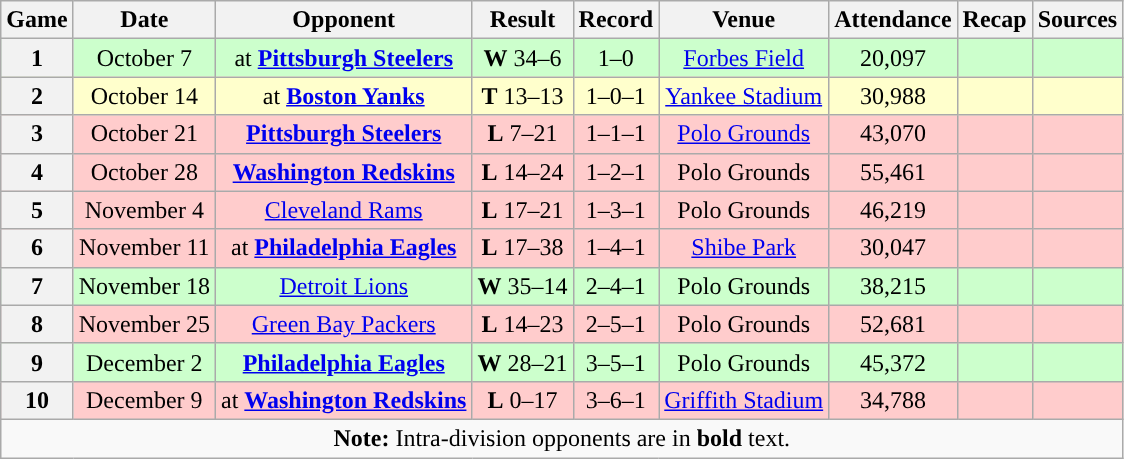<table class="wikitable" style="text-align:center">
<tr>
<th>Game</th>
<th>Date</th>
<th>Opponent</th>
<th>Result</th>
<th>Record</th>
<th>Venue</th>
<th>Attendance</th>
<th>Recap</th>
<th>Sources</th>
</tr>
<tr style="background:#cfc">
<th>1</th>
<td>October 7</td>
<td>at <strong><a href='#'>Pittsburgh Steelers</a></strong></td>
<td><strong>W</strong> 34–6</td>
<td>1–0</td>
<td><a href='#'>Forbes Field</a></td>
<td>20,097</td>
<td></td>
<td></td>
</tr>
<tr style="background:#ffc">
<th>2</th>
<td>October 14</td>
<td>at <strong><a href='#'>Boston Yanks</a></strong></td>
<td><strong>T</strong> 13–13</td>
<td>1–0–1</td>
<td><a href='#'>Yankee Stadium</a></td>
<td>30,988</td>
<td></td>
<td></td>
</tr>
<tr style="background:#fcc">
<th>3</th>
<td>October 21</td>
<td><strong><a href='#'>Pittsburgh Steelers</a></strong></td>
<td><strong>L</strong> 7–21</td>
<td>1–1–1</td>
<td><a href='#'>Polo Grounds</a></td>
<td>43,070</td>
<td></td>
<td></td>
</tr>
<tr style="background:#fcc">
<th>4</th>
<td>October 28</td>
<td><strong><a href='#'>Washington Redskins</a></strong></td>
<td><strong>L</strong> 14–24</td>
<td>1–2–1</td>
<td>Polo Grounds</td>
<td>55,461</td>
<td></td>
<td></td>
</tr>
<tr style="background:#fcc">
<th>5</th>
<td>November 4</td>
<td><a href='#'>Cleveland Rams</a></td>
<td><strong>L</strong> 17–21</td>
<td>1–3–1</td>
<td>Polo Grounds</td>
<td>46,219</td>
<td></td>
<td></td>
</tr>
<tr style="background:#fcc">
<th>6</th>
<td>November 11</td>
<td>at <strong><a href='#'>Philadelphia Eagles</a></strong></td>
<td><strong>L</strong> 17–38</td>
<td>1–4–1</td>
<td><a href='#'>Shibe Park</a></td>
<td>30,047</td>
<td></td>
<td></td>
</tr>
<tr style="background:#cfc">
<th>7</th>
<td>November 18</td>
<td><a href='#'>Detroit Lions</a></td>
<td><strong>W</strong> 35–14</td>
<td>2–4–1</td>
<td>Polo Grounds</td>
<td>38,215</td>
<td></td>
<td></td>
</tr>
<tr style="background:#fcc">
<th>8</th>
<td>November 25</td>
<td><a href='#'>Green Bay Packers</a></td>
<td><strong>L</strong> 14–23</td>
<td>2–5–1</td>
<td>Polo Grounds</td>
<td>52,681</td>
<td></td>
<td></td>
</tr>
<tr style="background:#cfc">
<th>9</th>
<td>December 2</td>
<td><strong><a href='#'>Philadelphia Eagles</a></strong></td>
<td><strong>W</strong> 28–21</td>
<td>3–5–1</td>
<td>Polo Grounds</td>
<td>45,372</td>
<td></td>
<td></td>
</tr>
<tr style="background:#fcc">
<th>10</th>
<td>December 9</td>
<td>at <strong><a href='#'>Washington Redskins</a></strong></td>
<td><strong>L</strong> 0–17</td>
<td>3–6–1</td>
<td><a href='#'>Griffith Stadium</a></td>
<td>34,788</td>
<td></td>
<td></td>
</tr>
<tr>
<td colspan="10"><strong>Note:</strong> Intra-division opponents are in <strong>bold</strong> text.</td>
</tr>
</table>
